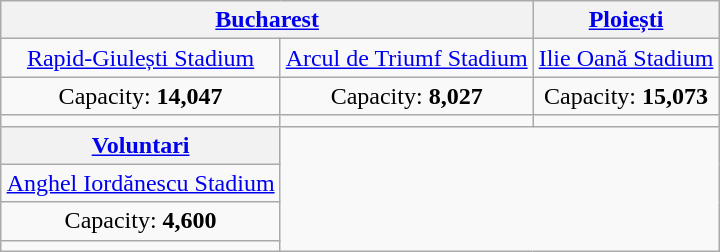<table class="wikitable" style="margin:1em auto; text-align:center;">
<tr>
<th colspan=2><a href='#'>Bucharest</a></th>
<th><a href='#'>Ploiești</a></th>
</tr>
<tr>
<td><a href='#'>Rapid-Giulești Stadium</a></td>
<td><a href='#'>Arcul de Triumf Stadium</a></td>
<td><a href='#'>Ilie Oană Stadium</a></td>
</tr>
<tr>
<td>Capacity: <strong>14,047</strong></td>
<td>Capacity: <strong>8,027</strong></td>
<td>Capacity: <strong>15,073</strong></td>
</tr>
<tr>
<td></td>
<td></td>
<td></td>
</tr>
<tr>
<th><a href='#'>Voluntari</a></th>
<td rowspan=4 colspan=5 text-align="center"></td>
</tr>
<tr>
<td><a href='#'>Anghel Iordănescu Stadium</a><br></td>
</tr>
<tr>
<td>Capacity: <strong>4,600</strong></td>
</tr>
<tr>
<td></td>
</tr>
</table>
